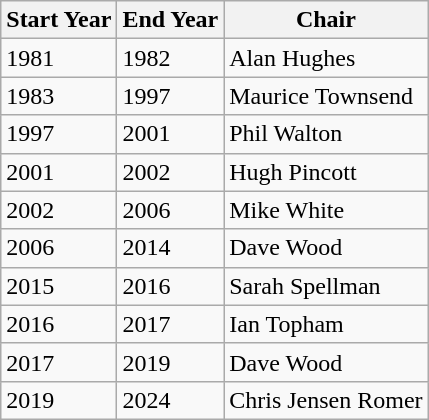<table class="wikitable">
<tr>
<th scope="col">Start Year</th>
<th scope="col">End Year</th>
<th scope="col">Chair</th>
</tr>
<tr>
<td>1981</td>
<td>1982</td>
<td>Alan Hughes</td>
</tr>
<tr>
<td>1983</td>
<td>1997</td>
<td>Maurice Townsend</td>
</tr>
<tr>
<td>1997</td>
<td>2001</td>
<td>Phil Walton</td>
</tr>
<tr>
<td>2001</td>
<td>2002</td>
<td>Hugh Pincott</td>
</tr>
<tr>
<td>2002</td>
<td>2006</td>
<td>Mike White</td>
</tr>
<tr>
<td>2006</td>
<td>2014</td>
<td>Dave Wood</td>
</tr>
<tr>
<td>2015</td>
<td>2016</td>
<td>Sarah Spellman</td>
</tr>
<tr>
<td>2016</td>
<td>2017</td>
<td>Ian Topham</td>
</tr>
<tr>
<td>2017</td>
<td>2019</td>
<td>Dave Wood</td>
</tr>
<tr>
<td>2019</td>
<td>2024</td>
<td>Chris Jensen Romer</td>
</tr>
</table>
